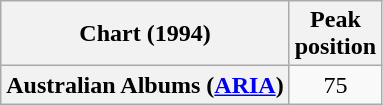<table class="wikitable plainrowheaders" style="text-align:center">
<tr>
<th>Chart (1994)</th>
<th>Peak<br>position</th>
</tr>
<tr>
<th scope="row">Australian Albums (<a href='#'>ARIA</a>)</th>
<td>75</td>
</tr>
</table>
